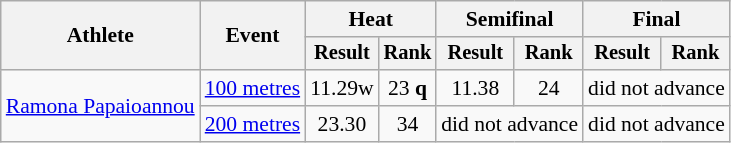<table class="wikitable" style="font-size:90%">
<tr>
<th rowspan="2">Athlete</th>
<th rowspan="2">Event</th>
<th colspan="2">Heat</th>
<th colspan="2">Semifinal</th>
<th colspan="2">Final</th>
</tr>
<tr style="font-size:95%">
<th>Result</th>
<th>Rank</th>
<th>Result</th>
<th>Rank</th>
<th>Result</th>
<th>Rank</th>
</tr>
<tr style=text-align:center>
<td style=text-align:left rowspan=2><a href='#'>Ramona Papaioannou</a></td>
<td style=text-align:left><a href='#'>100 metres</a></td>
<td>11.29w</td>
<td>23 <strong>q</strong></td>
<td>11.38</td>
<td>24</td>
<td colspan="2">did not advance</td>
</tr>
<tr style=text-align:center>
<td style=text-align:left><a href='#'>200 metres</a></td>
<td>23.30</td>
<td>34</td>
<td colspan="2">did not advance</td>
<td colspan="2">did not advance</td>
</tr>
</table>
